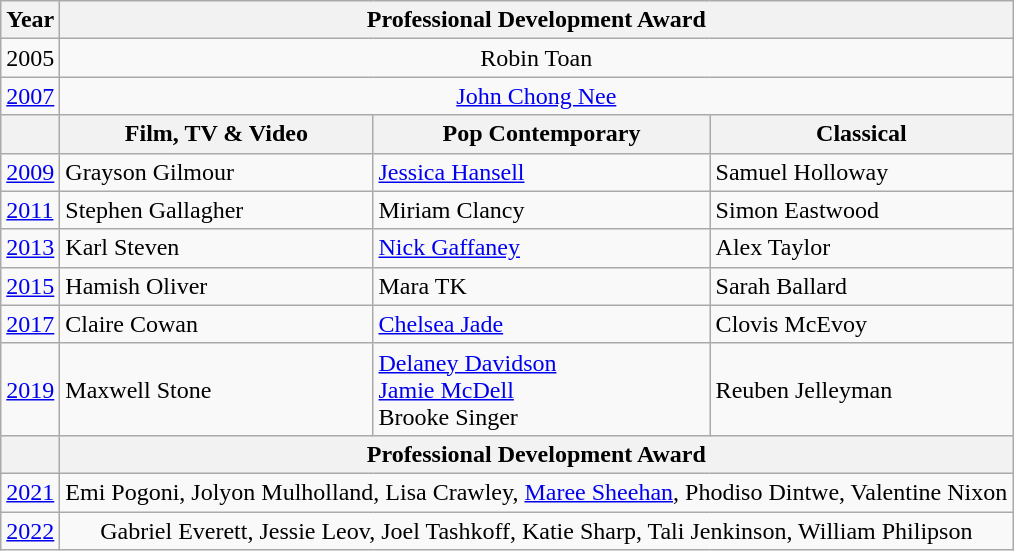<table class="wikitable">
<tr>
<th>Year</th>
<th colspan=3 align=center>Professional Development Award</th>
</tr>
<tr>
<td>2005</td>
<td colspan=3 align=center>Robin Toan</td>
</tr>
<tr>
<td><a href='#'>2007</a></td>
<td colspan=3 align=center><a href='#'>John Chong Nee</a></td>
</tr>
<tr>
<th></th>
<th>Film, TV & Video</th>
<th>Pop Contemporary</th>
<th>Classical</th>
</tr>
<tr>
<td><a href='#'>2009</a></td>
<td>Grayson Gilmour</td>
<td><a href='#'>Jessica Hansell</a></td>
<td>Samuel Holloway</td>
</tr>
<tr>
<td><a href='#'>2011</a></td>
<td>Stephen Gallagher</td>
<td>Miriam Clancy</td>
<td>Simon Eastwood</td>
</tr>
<tr>
<td><a href='#'>2013</a></td>
<td>Karl Steven</td>
<td><a href='#'>Nick Gaffaney</a></td>
<td>Alex Taylor</td>
</tr>
<tr>
<td><a href='#'>2015</a></td>
<td>Hamish Oliver</td>
<td>Mara TK</td>
<td>Sarah Ballard</td>
</tr>
<tr>
<td><a href='#'>2017</a></td>
<td>Claire Cowan</td>
<td><a href='#'>Chelsea Jade</a></td>
<td>Clovis McEvoy</td>
</tr>
<tr>
<td><a href='#'>2019</a></td>
<td>Maxwell Stone</td>
<td><a href='#'>Delaney Davidson</a><br><a href='#'>Jamie McDell</a><br>Brooke Singer</td>
<td>Reuben Jelleyman</td>
</tr>
<tr>
<th></th>
<th colspan=3 align=center>Professional Development Award</th>
</tr>
<tr>
<td><a href='#'>2021</a></td>
<td colspan=3 align=center>Emi Pogoni, Jolyon Mulholland, Lisa Crawley, <a href='#'>Maree Sheehan</a>, Phodiso Dintwe, Valentine Nixon</td>
</tr>
<tr>
<td><a href='#'>2022</a></td>
<td colspan=3 align=center>Gabriel Everett, Jessie Leov, Joel Tashkoff, Katie Sharp, Tali Jenkinson, William Philipson</td>
</tr>
</table>
